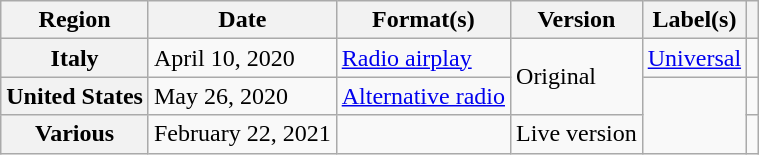<table class="wikitable plainrowheaders">
<tr>
<th scope="col">Region</th>
<th scope="col">Date</th>
<th scope="col">Format(s)</th>
<th scope="col">Version</th>
<th scope="col">Label(s)</th>
<th scope="col"></th>
</tr>
<tr>
<th scope="row">Italy</th>
<td>April 10, 2020</td>
<td><a href='#'>Radio airplay</a></td>
<td rowspan="2">Original</td>
<td><a href='#'>Universal</a></td>
<td style="text-align:center;"></td>
</tr>
<tr>
<th scope="row">United States</th>
<td>May 26, 2020</td>
<td><a href='#'>Alternative radio</a></td>
<td rowspan="2"></td>
<td style="text-align:center;"></td>
</tr>
<tr>
<th scope="row">Various</th>
<td>February 22, 2021</td>
<td></td>
<td>Live version</td>
<td style="text-align:center;"></td>
</tr>
</table>
